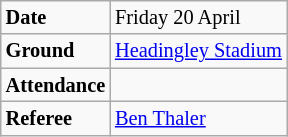<table class="wikitable" style="font-size:85%;">
<tr>
<td><strong>Date</strong></td>
<td>Friday 20 April</td>
</tr>
<tr>
<td><strong>Ground</strong></td>
<td><a href='#'>Headingley Stadium</a></td>
</tr>
<tr>
<td><strong>Attendance</strong></td>
<td></td>
</tr>
<tr>
<td><strong>Referee</strong></td>
<td><a href='#'>Ben Thaler</a></td>
</tr>
</table>
